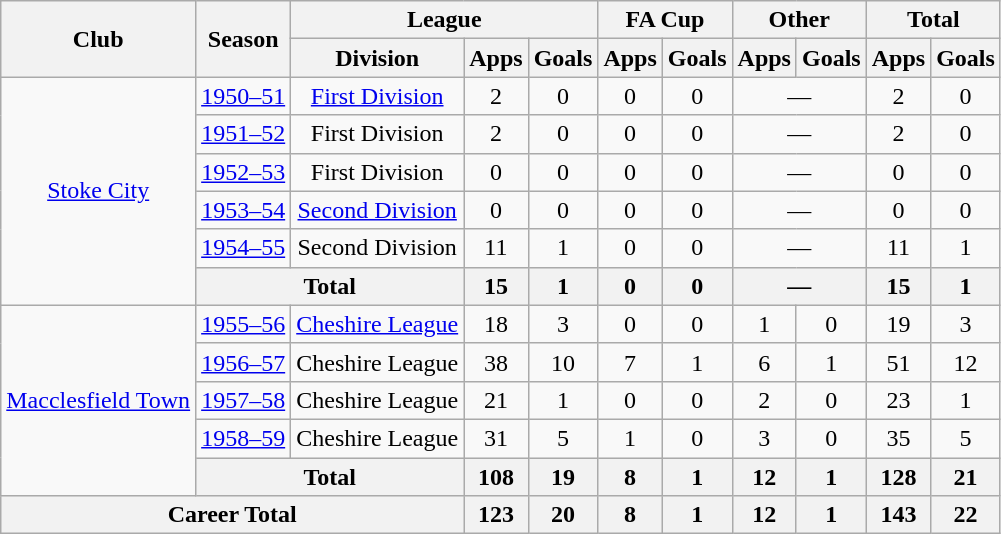<table class="wikitable" style="text-align: center;">
<tr>
<th rowspan="2">Club</th>
<th rowspan="2">Season</th>
<th colspan="3">League</th>
<th colspan="2">FA Cup</th>
<th colspan="2">Other</th>
<th colspan="2">Total</th>
</tr>
<tr>
<th>Division</th>
<th>Apps</th>
<th>Goals</th>
<th>Apps</th>
<th>Goals</th>
<th>Apps</th>
<th>Goals</th>
<th>Apps</th>
<th>Goals</th>
</tr>
<tr>
<td rowspan=6><a href='#'>Stoke City</a></td>
<td><a href='#'>1950–51</a></td>
<td><a href='#'>First Division</a></td>
<td>2</td>
<td>0</td>
<td>0</td>
<td>0</td>
<td colspan="2">—</td>
<td>2</td>
<td>0</td>
</tr>
<tr>
<td><a href='#'>1951–52</a></td>
<td>First Division</td>
<td>2</td>
<td>0</td>
<td>0</td>
<td>0</td>
<td colspan="2">—</td>
<td>2</td>
<td>0</td>
</tr>
<tr>
<td><a href='#'>1952–53</a></td>
<td>First Division</td>
<td>0</td>
<td>0</td>
<td>0</td>
<td>0</td>
<td colspan="2">—</td>
<td>0</td>
<td>0</td>
</tr>
<tr>
<td><a href='#'>1953–54</a></td>
<td><a href='#'>Second Division</a></td>
<td>0</td>
<td>0</td>
<td>0</td>
<td>0</td>
<td colspan="2">—</td>
<td>0</td>
<td>0</td>
</tr>
<tr>
<td><a href='#'>1954–55</a></td>
<td>Second Division</td>
<td>11</td>
<td>1</td>
<td>0</td>
<td>0</td>
<td colspan="2">—</td>
<td>11</td>
<td>1</td>
</tr>
<tr>
<th colspan=2>Total</th>
<th>15</th>
<th>1</th>
<th>0</th>
<th>0</th>
<th colspan="2">—</th>
<th>15</th>
<th>1</th>
</tr>
<tr>
<td rowspan=5><a href='#'>Macclesfield Town</a></td>
<td><a href='#'>1955–56</a></td>
<td><a href='#'>Cheshire League</a></td>
<td>18</td>
<td>3</td>
<td>0</td>
<td>0</td>
<td>1</td>
<td>0</td>
<td>19</td>
<td>3</td>
</tr>
<tr>
<td><a href='#'>1956–57</a></td>
<td>Cheshire League</td>
<td>38</td>
<td>10</td>
<td>7</td>
<td>1</td>
<td>6</td>
<td>1</td>
<td>51</td>
<td>12</td>
</tr>
<tr>
<td><a href='#'>1957–58</a></td>
<td>Cheshire League</td>
<td>21</td>
<td>1</td>
<td>0</td>
<td>0</td>
<td>2</td>
<td>0</td>
<td>23</td>
<td>1</td>
</tr>
<tr>
<td><a href='#'>1958–59</a></td>
<td>Cheshire League</td>
<td>31</td>
<td>5</td>
<td>1</td>
<td>0</td>
<td>3</td>
<td>0</td>
<td>35</td>
<td>5</td>
</tr>
<tr>
<th colspan=2>Total</th>
<th>108</th>
<th>19</th>
<th>8</th>
<th>1</th>
<th>12</th>
<th>1</th>
<th>128</th>
<th>21</th>
</tr>
<tr>
<th colspan="3">Career Total</th>
<th>123</th>
<th>20</th>
<th>8</th>
<th>1</th>
<th>12</th>
<th>1</th>
<th>143</th>
<th>22</th>
</tr>
</table>
